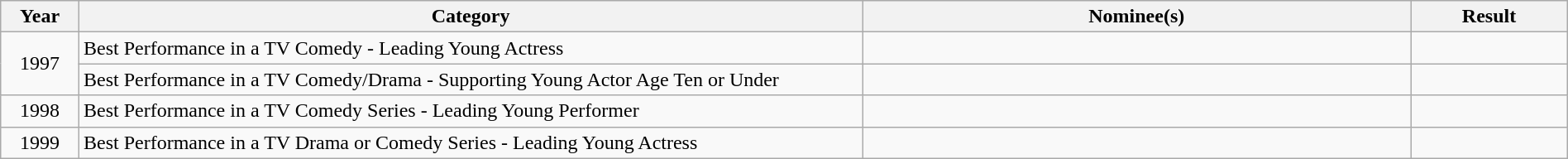<table class="wikitable" width=100%>
<tr>
<th width="5%">Year</th>
<th width="50%">Category</th>
<th width="35%">Nominee(s)</th>
<th width="10%">Result</th>
</tr>
<tr>
<td style="text-align:center;" rowspan="2">1997</td>
<td>Best Performance in a TV Comedy - Leading Young Actress</td>
<td></td>
<td></td>
</tr>
<tr>
<td>Best Performance in a TV Comedy/Drama - Supporting Young Actor Age Ten or Under</td>
<td></td>
<td></td>
</tr>
<tr>
<td style="text-align:center;" rowspan="1">1998</td>
<td>Best Performance in a TV Comedy Series - Leading Young Performer</td>
<td></td>
<td></td>
</tr>
<tr>
<td style="text-align:center;" rowspan="1">1999</td>
<td>Best Performance in a TV Drama or Comedy Series - Leading Young Actress</td>
<td></td>
<td></td>
</tr>
</table>
